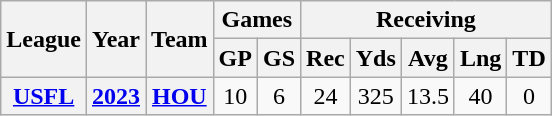<table class="wikitable" style="text-align:center">
<tr>
<th rowspan="2">League</th>
<th rowspan="2">Year</th>
<th rowspan="2">Team</th>
<th colspan="2">Games</th>
<th colspan="5">Receiving</th>
</tr>
<tr>
<th>GP</th>
<th>GS</th>
<th>Rec</th>
<th>Yds</th>
<th>Avg</th>
<th>Lng</th>
<th>TD</th>
</tr>
<tr>
<th><a href='#'>USFL</a></th>
<th><a href='#'>2023</a></th>
<th><a href='#'>HOU</a></th>
<td>10</td>
<td>6</td>
<td>24</td>
<td>325</td>
<td>13.5</td>
<td>40</td>
<td>0</td>
</tr>
</table>
